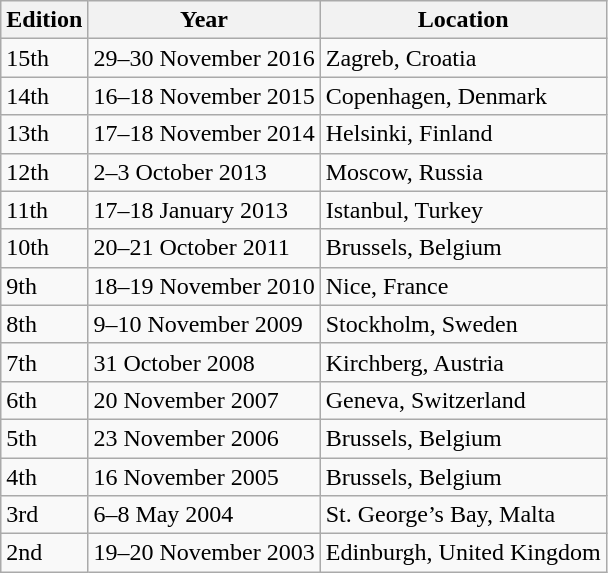<table class="wikitable">
<tr>
<th>Edition</th>
<th>Year</th>
<th>Location</th>
</tr>
<tr>
<td>15th</td>
<td>29–30 November 2016</td>
<td>Zagreb, Croatia</td>
</tr>
<tr>
<td>14th</td>
<td>16–18 November 2015</td>
<td>Copenhagen, Denmark</td>
</tr>
<tr>
<td>13th</td>
<td>17–18 November 2014</td>
<td>Helsinki, Finland</td>
</tr>
<tr>
<td>12th</td>
<td>2–3 October 2013</td>
<td>Moscow, Russia</td>
</tr>
<tr>
<td>11th</td>
<td>17–18 January 2013</td>
<td>Istanbul, Turkey</td>
</tr>
<tr>
<td>10th</td>
<td>20–21 October 2011</td>
<td>Brussels, Belgium</td>
</tr>
<tr>
<td>9th</td>
<td>18–19 November 2010</td>
<td>Nice, France</td>
</tr>
<tr>
<td>8th</td>
<td>9–10 November 2009</td>
<td>Stockholm, Sweden</td>
</tr>
<tr>
<td>7th</td>
<td>31 October 2008</td>
<td>Kirchberg, Austria</td>
</tr>
<tr>
<td>6th</td>
<td>20 November 2007</td>
<td>Geneva, Switzerland</td>
</tr>
<tr>
<td>5th</td>
<td>23 November 2006</td>
<td>Brussels, Belgium</td>
</tr>
<tr>
<td>4th</td>
<td>16 November 2005</td>
<td>Brussels, Belgium</td>
</tr>
<tr>
<td>3rd</td>
<td>6–8 May 2004</td>
<td>St. George’s Bay, Malta</td>
</tr>
<tr>
<td>2nd</td>
<td>19–20 November 2003</td>
<td>Edinburgh, United Kingdom</td>
</tr>
</table>
